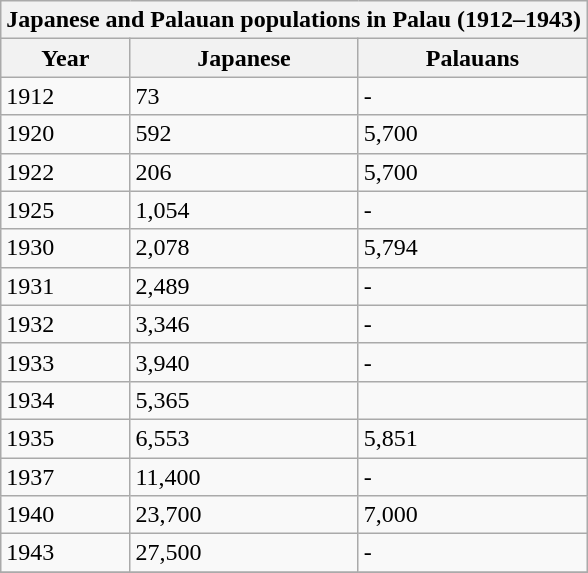<table class="wikitable" border="1">
<tr>
<th colspan=5>Japanese and Palauan populations in Palau (1912–1943)</th>
</tr>
<tr>
<th>Year</th>
<th>Japanese</th>
<th>Palauans</th>
</tr>
<tr>
<td>1912</td>
<td>73</td>
<td>-</td>
</tr>
<tr>
<td>1920</td>
<td>592</td>
<td>5,700</td>
</tr>
<tr>
<td>1922</td>
<td>206</td>
<td>5,700</td>
</tr>
<tr>
<td>1925</td>
<td>1,054</td>
<td>-</td>
</tr>
<tr>
<td>1930</td>
<td>2,078</td>
<td>5,794</td>
</tr>
<tr>
<td>1931</td>
<td>2,489</td>
<td>-</td>
</tr>
<tr>
<td>1932</td>
<td>3,346</td>
<td>-</td>
</tr>
<tr>
<td>1933</td>
<td>3,940</td>
<td>-</td>
</tr>
<tr>
<td>1934</td>
<td>5,365</td>
<td></td>
</tr>
<tr>
<td>1935</td>
<td>6,553</td>
<td>5,851</td>
</tr>
<tr>
<td>1937</td>
<td>11,400</td>
<td>-</td>
</tr>
<tr>
<td>1940</td>
<td>23,700</td>
<td>7,000</td>
</tr>
<tr>
<td>1943</td>
<td>27,500</td>
<td>-</td>
</tr>
<tr>
</tr>
</table>
